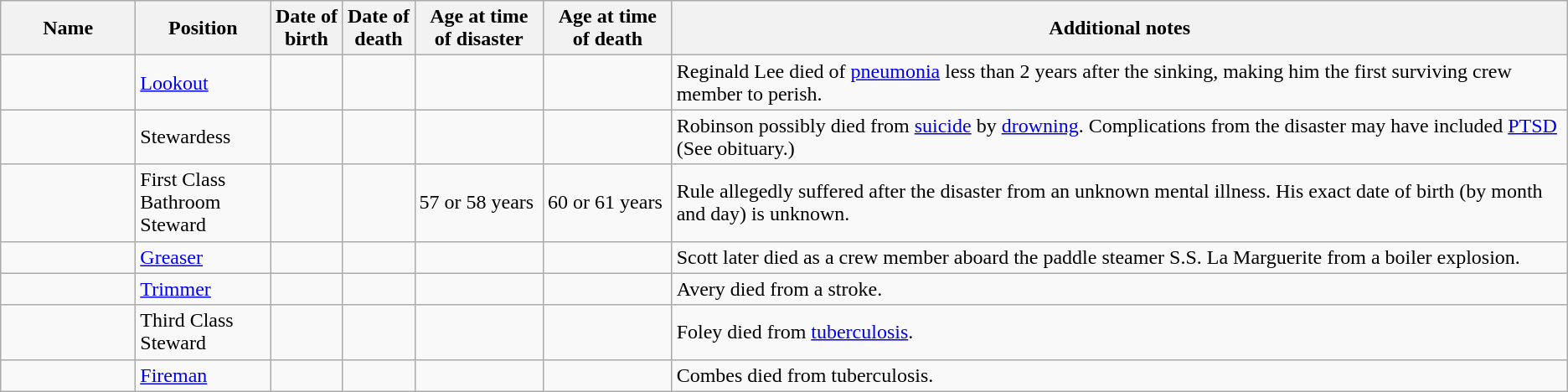<table class="sortable wikitable">
<tr>
<th width=100px>Name</th>
<th width=100px>Position</th>
<th width=50px>Date of birth</th>
<th width=50px>Date of death</th>
<th width=95px>Age at time of disaster</th>
<th width=95px>Age at time of death</th>
<th class="unsortable">Additional notes</th>
</tr>
<tr>
<td></td>
<td><a href='#'>Lookout</a></td>
<td></td>
<td></td>
<td></td>
<td></td>
<td>Reginald Lee died of <a href='#'>pneumonia</a> less than 2 years after the sinking, making him the first surviving crew member to perish.</td>
</tr>
<tr>
<td></td>
<td>Stewardess</td>
<td></td>
<td></td>
<td></td>
<td></td>
<td>Robinson possibly died from <a href='#'>suicide</a> by <a href='#'>drowning</a>. Complications from the disaster may have included <a href='#'>PTSD</a> (See obituary.)</td>
</tr>
<tr>
<td></td>
<td>First Class Bathroom Steward</td>
<td></td>
<td></td>
<td><span></span> 57 or 58 years</td>
<td><span></span> 60 or 61 years</td>
<td>Rule allegedly suffered after the disaster from an unknown mental illness. His exact date of birth (by month and day) is unknown.</td>
</tr>
<tr>
<td></td>
<td><a href='#'>Greaser</a></td>
<td></td>
<td></td>
<td></td>
<td></td>
<td>Scott later died as a crew member aboard the paddle steamer S.S. La Marguerite from a boiler explosion.</td>
</tr>
<tr>
<td></td>
<td><a href='#'>Trimmer</a></td>
<td></td>
<td></td>
<td></td>
<td></td>
<td>Avery died from a stroke.</td>
</tr>
<tr>
<td></td>
<td>Third Class Steward</td>
<td></td>
<td></td>
<td></td>
<td></td>
<td>Foley died from <a href='#'>tuberculosis</a>.</td>
</tr>
<tr>
<td></td>
<td><a href='#'>Fireman</a></td>
<td></td>
<td></td>
<td></td>
<td></td>
<td>Combes died from tuberculosis.</td>
</tr>
</table>
